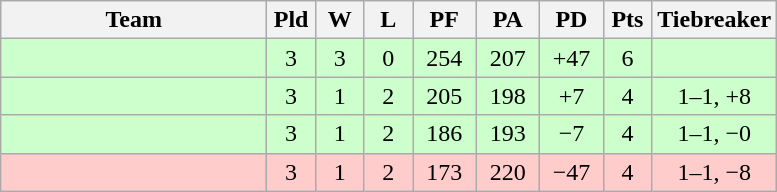<table class="wikitable" style="text-align:center;">
<tr>
<th width=170>Team</th>
<th width=25>Pld</th>
<th width=25>W</th>
<th width=25>L</th>
<th width=35>PF</th>
<th width=35>PA</th>
<th width=35>PD</th>
<th width=25>Pts</th>
<th width=50>Tiebreaker</th>
</tr>
<tr style="background:#ccffcc">
<td style="text-align:left"></td>
<td>3</td>
<td>3</td>
<td>0</td>
<td>254</td>
<td>207</td>
<td>+47</td>
<td>6</td>
<td></td>
</tr>
<tr style="background:#ccffcc">
<td style="text-align:left"></td>
<td>3</td>
<td>1</td>
<td>2</td>
<td>205</td>
<td>198</td>
<td>+7</td>
<td>4</td>
<td>1–1, +8</td>
</tr>
<tr style="background:#ccffcc">
<td style="text-align:left"></td>
<td>3</td>
<td>1</td>
<td>2</td>
<td>186</td>
<td>193</td>
<td>−7</td>
<td>4</td>
<td>1–1, −0</td>
</tr>
<tr style="background:#ffcccc">
<td style="text-align:left"></td>
<td>3</td>
<td>1</td>
<td>2</td>
<td>173</td>
<td>220</td>
<td>−47</td>
<td>4</td>
<td>1–1, −8</td>
</tr>
</table>
